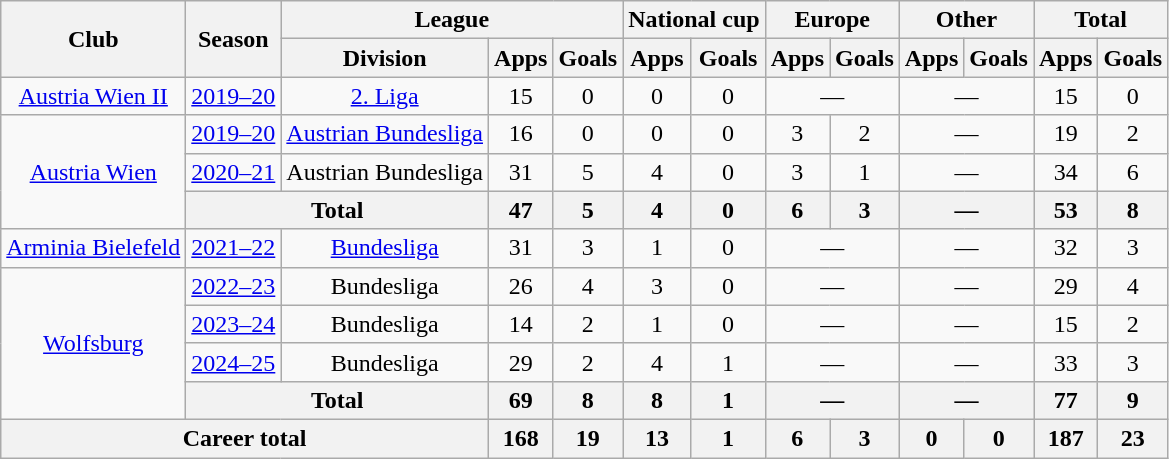<table class="wikitable" style="text-align: center">
<tr>
<th rowspan="2">Club</th>
<th rowspan="2">Season</th>
<th colspan="3">League</th>
<th colspan="2">National cup</th>
<th colspan="2">Europe</th>
<th colspan="2">Other</th>
<th colspan="2">Total</th>
</tr>
<tr>
<th>Division</th>
<th>Apps</th>
<th>Goals</th>
<th>Apps</th>
<th>Goals</th>
<th>Apps</th>
<th>Goals</th>
<th>Apps</th>
<th>Goals</th>
<th>Apps</th>
<th>Goals</th>
</tr>
<tr>
<td><a href='#'>Austria Wien II</a></td>
<td><a href='#'>2019–20</a></td>
<td><a href='#'>2. Liga</a></td>
<td>15</td>
<td>0</td>
<td>0</td>
<td>0</td>
<td colspan="2">—</td>
<td colspan="2">—</td>
<td>15</td>
<td>0</td>
</tr>
<tr>
<td rowspan="3"><a href='#'>Austria Wien</a></td>
<td><a href='#'>2019–20</a></td>
<td><a href='#'>Austrian Bundesliga</a></td>
<td>16</td>
<td>0</td>
<td>0</td>
<td>0</td>
<td>3</td>
<td>2</td>
<td colspan="2">—</td>
<td>19</td>
<td>2</td>
</tr>
<tr>
<td><a href='#'>2020–21</a></td>
<td>Austrian Bundesliga</td>
<td>31</td>
<td>5</td>
<td>4</td>
<td>0</td>
<td>3</td>
<td>1</td>
<td colspan="2">—</td>
<td>34</td>
<td>6</td>
</tr>
<tr>
<th colspan="2">Total</th>
<th>47</th>
<th>5</th>
<th>4</th>
<th>0</th>
<th>6</th>
<th>3</th>
<th colspan="2">—</th>
<th>53</th>
<th>8</th>
</tr>
<tr>
<td><a href='#'>Arminia Bielefeld</a></td>
<td><a href='#'>2021–22</a></td>
<td><a href='#'>Bundesliga</a></td>
<td>31</td>
<td>3</td>
<td>1</td>
<td>0</td>
<td colspan="2">—</td>
<td colspan="2">—</td>
<td>32</td>
<td>3</td>
</tr>
<tr>
<td rowspan="4"><a href='#'>Wolfsburg</a></td>
<td><a href='#'>2022–23</a></td>
<td>Bundesliga</td>
<td>26</td>
<td>4</td>
<td>3</td>
<td>0</td>
<td colspan="2">—</td>
<td colspan="2">—</td>
<td>29</td>
<td>4</td>
</tr>
<tr>
<td><a href='#'>2023–24</a></td>
<td>Bundesliga</td>
<td>14</td>
<td>2</td>
<td>1</td>
<td>0</td>
<td colspan="2">—</td>
<td colspan="2">—</td>
<td>15</td>
<td>2</td>
</tr>
<tr>
<td><a href='#'>2024–25</a></td>
<td>Bundesliga</td>
<td>29</td>
<td>2</td>
<td>4</td>
<td>1</td>
<td colspan="2">—</td>
<td colspan="2">—</td>
<td>33</td>
<td>3</td>
</tr>
<tr>
<th colspan="2">Total</th>
<th>69</th>
<th>8</th>
<th>8</th>
<th>1</th>
<th colspan="2">—</th>
<th colspan="2">—</th>
<th>77</th>
<th>9</th>
</tr>
<tr>
<th colspan="3">Career total</th>
<th>168</th>
<th>19</th>
<th>13</th>
<th>1</th>
<th>6</th>
<th>3</th>
<th>0</th>
<th>0</th>
<th>187</th>
<th>23</th>
</tr>
</table>
